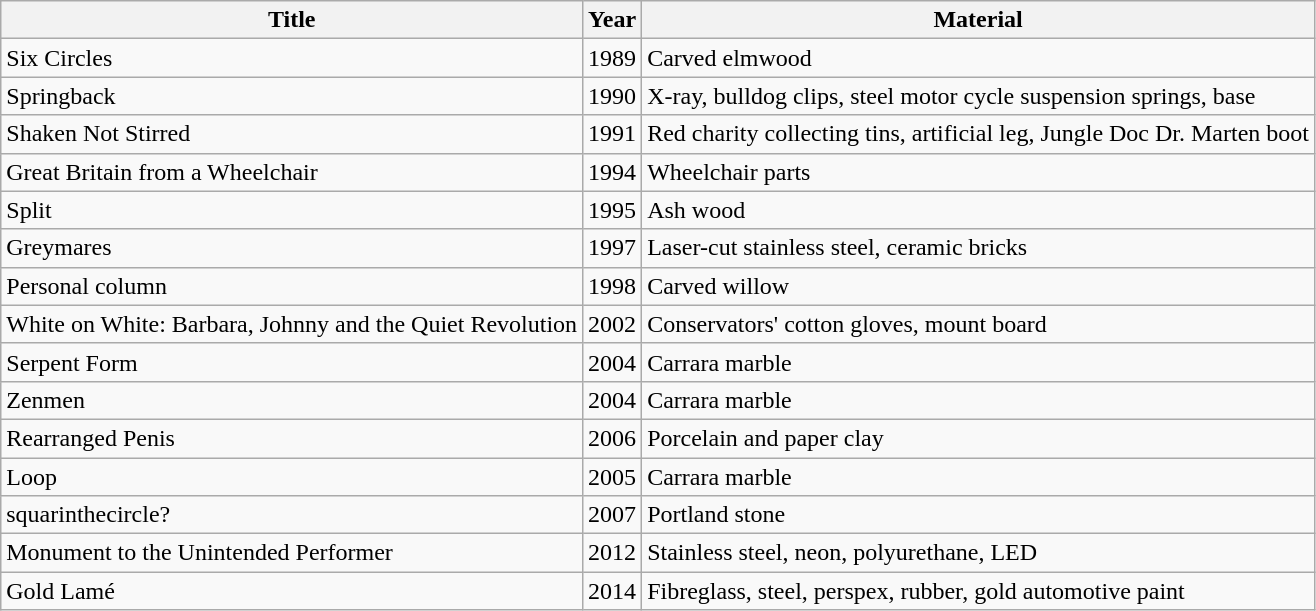<table class="wikitable">
<tr>
<th>Title</th>
<th>Year</th>
<th>Material</th>
</tr>
<tr>
<td>Six Circles</td>
<td>1989</td>
<td>Carved elmwood</td>
</tr>
<tr>
<td>Springback</td>
<td>1990</td>
<td>X-ray, bulldog clips, steel motor cycle suspension springs, base</td>
</tr>
<tr>
<td>Shaken Not Stirred</td>
<td>1991</td>
<td>Red charity collecting tins, artificial leg, Jungle Doc Dr. Marten boot</td>
</tr>
<tr>
<td>Great Britain from a Wheelchair</td>
<td>1994</td>
<td>Wheelchair parts</td>
</tr>
<tr>
<td>Split</td>
<td>1995</td>
<td>Ash wood</td>
</tr>
<tr>
<td>Greymares</td>
<td>1997</td>
<td>Laser-cut stainless steel, ceramic bricks</td>
</tr>
<tr>
<td>Personal column</td>
<td>1998</td>
<td>Carved willow</td>
</tr>
<tr>
<td>White on White: Barbara, Johnny and the Quiet Revolution</td>
<td>2002</td>
<td>Conservators' cotton gloves, mount board</td>
</tr>
<tr>
<td>Serpent Form</td>
<td>2004</td>
<td>Carrara marble</td>
</tr>
<tr>
<td>Zenmen</td>
<td>2004</td>
<td>Carrara marble</td>
</tr>
<tr>
<td>Rearranged Penis</td>
<td>2006</td>
<td>Porcelain and paper clay</td>
</tr>
<tr>
<td>Loop</td>
<td>2005</td>
<td>Carrara marble</td>
</tr>
<tr>
<td>squarinthecircle?</td>
<td>2007</td>
<td>Portland stone</td>
</tr>
<tr>
<td>Monument to the Unintended Performer</td>
<td>2012</td>
<td>Stainless steel, neon, polyurethane, LED</td>
</tr>
<tr>
<td>Gold Lamé</td>
<td>2014</td>
<td>Fibreglass, steel, perspex, rubber, gold automotive paint</td>
</tr>
</table>
